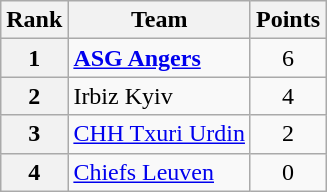<table class="wikitable" style="text-align: center;">
<tr>
<th>Rank</th>
<th>Team</th>
<th>Points</th>
</tr>
<tr>
<th>1</th>
<td style="text-align: left;"> <strong><a href='#'>ASG Angers</a></strong></td>
<td>6</td>
</tr>
<tr>
<th>2</th>
<td style="text-align: left;"> Irbiz Kyiv</td>
<td>4</td>
</tr>
<tr>
<th>3</th>
<td style="text-align: left;"> <a href='#'>CHH Txuri Urdin</a></td>
<td>2</td>
</tr>
<tr>
<th>4</th>
<td style="text-align: left;"> <a href='#'>Chiefs Leuven</a></td>
<td>0</td>
</tr>
</table>
